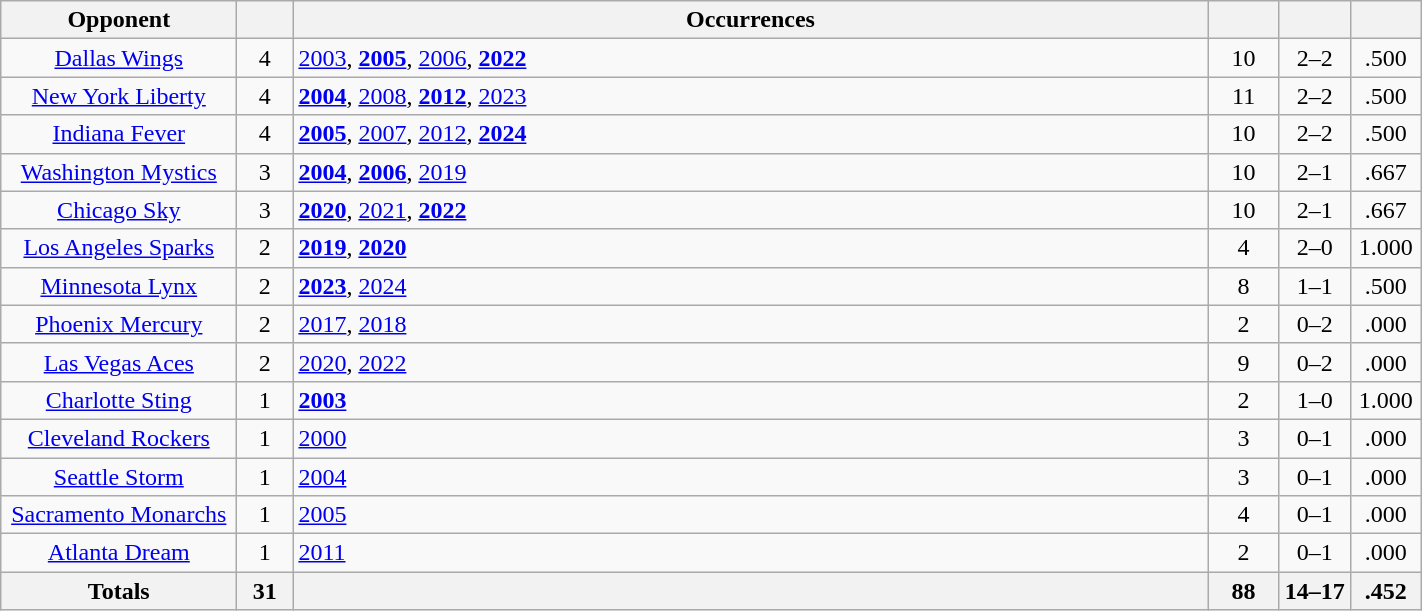<table class="wikitable sortable" style="text-align: center; width: 75%;">
<tr>
<th width="150">Opponent</th>
<th width="30"></th>
<th>Occurrences</th>
<th width="40"></th>
<th width="40"></th>
<th width="40"></th>
</tr>
<tr>
<td><a href='#'>Dallas Wings</a></td>
<td>4</td>
<td align=left><a href='#'>2003</a>, <strong><a href='#'>2005</a></strong>, <a href='#'>2006</a>, <strong><a href='#'>2022</a></strong></td>
<td>10</td>
<td>2–2</td>
<td>.500</td>
</tr>
<tr>
<td><a href='#'>New York Liberty</a></td>
<td>4</td>
<td align="left"><strong><a href='#'>2004</a></strong>, <a href='#'>2008</a>, <strong><a href='#'>2012</a></strong>, <a href='#'>2023</a></td>
<td>11</td>
<td>2–2</td>
<td>.500</td>
</tr>
<tr>
<td><a href='#'>Indiana Fever</a></td>
<td>4</td>
<td align=left><strong><a href='#'>2005</a></strong>, <a href='#'>2007</a>, <a href='#'>2012</a>, <a href='#'><strong>2024</strong></a></td>
<td>10</td>
<td>2–2</td>
<td>.500</td>
</tr>
<tr>
<td><a href='#'>Washington Mystics</a></td>
<td>3</td>
<td align="left"><strong><a href='#'>2004</a></strong>, <strong><a href='#'>2006</a></strong>, <a href='#'>2019</a></td>
<td>10</td>
<td>2–1</td>
<td>.667</td>
</tr>
<tr>
<td><a href='#'>Chicago Sky</a></td>
<td>3</td>
<td align=left><strong><a href='#'>2020</a></strong>, <a href='#'>2021</a>, <strong><a href='#'>2022</a></strong></td>
<td>10</td>
<td>2–1</td>
<td>.667</td>
</tr>
<tr>
<td><a href='#'>Los Angeles Sparks</a></td>
<td>2</td>
<td align=left><strong><a href='#'>2019</a></strong>, <strong><a href='#'>2020</a></strong></td>
<td>4</td>
<td>2–0</td>
<td>1.000</td>
</tr>
<tr>
<td><a href='#'>Minnesota Lynx</a></td>
<td>2</td>
<td align="left"><a href='#'><strong>2023</strong></a>, <a href='#'>2024</a></td>
<td>8</td>
<td>1–1</td>
<td>.500</td>
</tr>
<tr>
<td><a href='#'>Phoenix Mercury</a></td>
<td>2</td>
<td align=left><a href='#'>2017</a>, <a href='#'>2018</a></td>
<td>2</td>
<td>0–2</td>
<td>.000</td>
</tr>
<tr>
<td><a href='#'>Las Vegas Aces</a></td>
<td>2</td>
<td align="left"><a href='#'>2020</a>, <a href='#'>2022</a></td>
<td>9</td>
<td>0–2</td>
<td>.000</td>
</tr>
<tr>
<td><a href='#'>Charlotte Sting</a></td>
<td>1</td>
<td align=left><strong><a href='#'>2003</a></strong></td>
<td>2</td>
<td>1–0</td>
<td>1.000</td>
</tr>
<tr>
<td><a href='#'>Cleveland Rockers</a></td>
<td>1</td>
<td align="left"><a href='#'>2000</a></td>
<td>3</td>
<td>0–1</td>
<td>.000</td>
</tr>
<tr>
<td><a href='#'>Seattle Storm</a></td>
<td>1</td>
<td align="left"><a href='#'>2004</a></td>
<td>3</td>
<td>0–1</td>
<td>.000</td>
</tr>
<tr>
<td><a href='#'>Sacramento Monarchs</a></td>
<td>1</td>
<td align="left"><a href='#'>2005</a></td>
<td>4</td>
<td>0–1</td>
<td>.000</td>
</tr>
<tr>
<td><a href='#'>Atlanta Dream</a></td>
<td>1</td>
<td align=left><a href='#'>2011</a></td>
<td>2</td>
<td>0–1</td>
<td>.000</td>
</tr>
<tr>
<th width="150">Totals</th>
<th width="30">31</th>
<th></th>
<th width="40">88</th>
<th width="40">14–17</th>
<th width="40">.452</th>
</tr>
</table>
